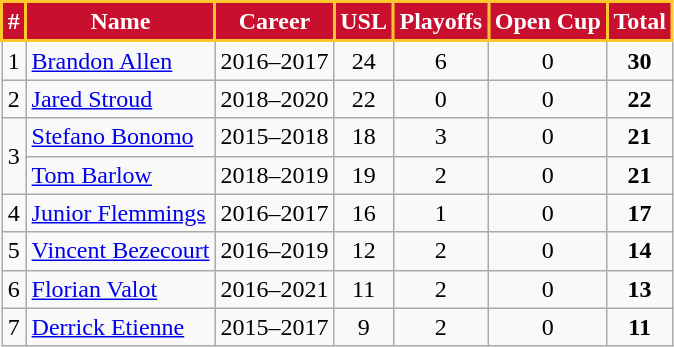<table class="wikitable" style="text-align:center;">
<tr>
<th style="background:#C8102E; color:#FFFFFF; border:2px solid #FFC72C;" scope="col">#</th>
<th style="background:#C8102E; color:#FFFFFF; border:2px solid #FFC72C;" scope="col">Name</th>
<th style="background:#C8102E; color:#FFFFFF; border:2px solid #FFC72C;"scope="col">Career</th>
<th style="background:#C8102E; color:#FFFFFF; border:2px solid #FFC72C;" scope="col">USL</th>
<th style="background:#C8102E; color:#FFFFFF; border:2px solid #FFC72C;" scope="col">Playoffs</th>
<th style="background:#C8102E; color:#FFFFFF; border:2px solid #FFC72C;" scope="col">Open Cup</th>
<th style="background:#C8102E; color:#FFFFFF; border:2px solid #FFC72C;" scope="col">Total</th>
</tr>
<tr>
<td>1</td>
<td align="left"> <a href='#'>Brandon Allen</a></td>
<td align="left">2016–2017</td>
<td>24</td>
<td>6</td>
<td>0</td>
<td><strong>30</strong></td>
</tr>
<tr>
<td>2</td>
<td align="left"> <a href='#'>Jared Stroud</a></td>
<td align="left">2018–2020</td>
<td>22</td>
<td>0</td>
<td>0</td>
<td><strong>22</strong></td>
</tr>
<tr>
<td rowspan="2">3</td>
<td align="left"> <a href='#'>Stefano Bonomo</a></td>
<td align="left">2015–2018</td>
<td>18</td>
<td>3</td>
<td>0</td>
<td><strong>21</strong></td>
</tr>
<tr>
<td align="left"> <a href='#'>Tom Barlow</a></td>
<td align="left">2018–2019</td>
<td>19</td>
<td>2</td>
<td>0</td>
<td><strong>21</strong></td>
</tr>
<tr>
<td>4</td>
<td align="left"> <a href='#'>Junior Flemmings</a></td>
<td align="left">2016–2017</td>
<td>16</td>
<td>1</td>
<td>0</td>
<td><strong>17</strong></td>
</tr>
<tr>
<td>5</td>
<td align="left"> <a href='#'>Vincent Bezecourt</a></td>
<td align="left">2016–2019</td>
<td>12</td>
<td>2</td>
<td>0</td>
<td><strong>14</strong></td>
</tr>
<tr>
<td>6</td>
<td align="left"> <a href='#'>Florian Valot</a></td>
<td align="left">2016–2021</td>
<td>11</td>
<td>2</td>
<td>0</td>
<td><strong>13</strong></td>
</tr>
<tr>
<td>7</td>
<td align="left"> <a href='#'>Derrick Etienne</a></td>
<td align="left">2015–2017</td>
<td>9</td>
<td>2</td>
<td>0</td>
<td><strong>11</strong></td>
</tr>
</table>
